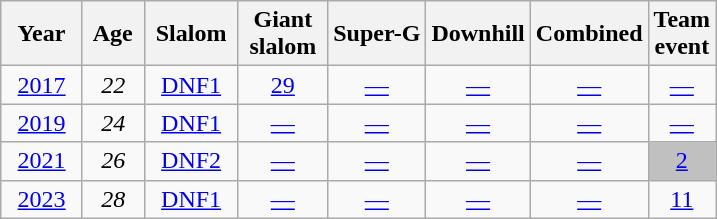<table class=wikitable style="text-align:center">
<tr>
<th>  Year  </th>
<th> Age </th>
<th> Slalom </th>
<th> Giant <br> slalom </th>
<th>Super-G</th>
<th>Downhill</th>
<th>Combined</th>
<th>Team<br>event</th>
</tr>
<tr>
<td><a href='#'>2017</a></td>
<td><em>22</em></td>
<td><a href='#'>DNF1</a></td>
<td><a href='#'>29</a></td>
<td><a href='#'>—</a></td>
<td><a href='#'>—</a></td>
<td><a href='#'>—</a></td>
<td><a href='#'>—</a></td>
</tr>
<tr>
<td><a href='#'>2019</a></td>
<td><em>24</em></td>
<td><a href='#'>DNF1</a></td>
<td><a href='#'>—</a></td>
<td><a href='#'>—</a></td>
<td><a href='#'>—</a></td>
<td><a href='#'>—</a></td>
<td><a href='#'>—</a></td>
</tr>
<tr>
<td><a href='#'>2021</a></td>
<td><em>26</em></td>
<td><a href='#'>DNF2</a></td>
<td><a href='#'>—</a></td>
<td><a href='#'>—</a></td>
<td><a href='#'>—</a></td>
<td><a href='#'>—</a></td>
<td style="background:silver;"><a href='#'>2</a></td>
</tr>
<tr>
<td><a href='#'>2023</a></td>
<td><em>28</em></td>
<td><a href='#'>DNF1</a></td>
<td><a href='#'>—</a></td>
<td><a href='#'>—</a></td>
<td><a href='#'>—</a></td>
<td><a href='#'>—</a></td>
<td><a href='#'>11</a></td>
</tr>
</table>
